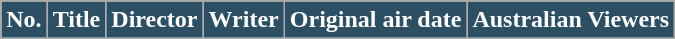<table class="wikitable plainrowheaders">
<tr style="color:white">
<th style="background: #2C4F63;">No.</th>
<th style="background: #2C4F63;">Title</th>
<th style="background: #2C4F63;">Director</th>
<th style="background: #2C4F63;">Writer</th>
<th style="background: #2C4F63;">Original air date</th>
<th style="background: #2C4F63;">Australian Viewers</th>
</tr>
<tr>
</tr>
</table>
